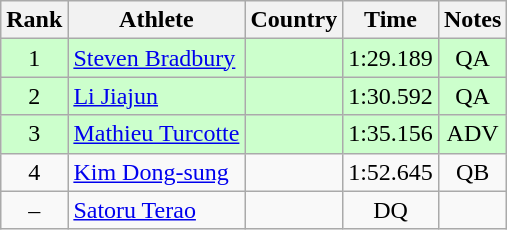<table class="wikitable sortable" style="text-align:center">
<tr>
<th>Rank</th>
<th>Athlete</th>
<th>Country</th>
<th>Time</th>
<th>Notes</th>
</tr>
<tr bgcolor=ccffcc>
<td>1</td>
<td align=left><a href='#'>Steven Bradbury</a></td>
<td align=left></td>
<td>1:29.189</td>
<td>QA</td>
</tr>
<tr bgcolor=ccffcc>
<td>2</td>
<td align=left><a href='#'>Li Jiajun</a></td>
<td align=left></td>
<td>1:30.592</td>
<td>QA</td>
</tr>
<tr bgcolor=ccffcc>
<td>3</td>
<td align=left><a href='#'>Mathieu Turcotte</a></td>
<td align=left></td>
<td>1:35.156</td>
<td>ADV</td>
</tr>
<tr>
<td>4</td>
<td align=left><a href='#'>Kim Dong-sung</a></td>
<td align=left></td>
<td>1:52.645</td>
<td>QB</td>
</tr>
<tr>
<td>–</td>
<td align=left><a href='#'>Satoru Terao</a></td>
<td align=left></td>
<td>DQ</td>
<td></td>
</tr>
</table>
